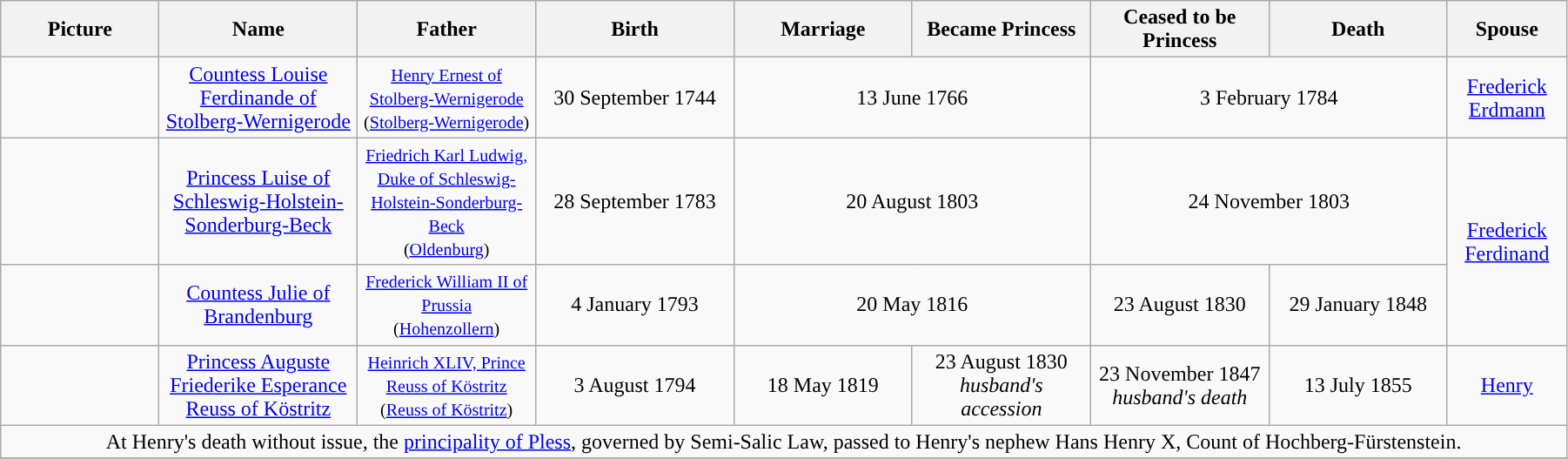<table width=95% class="wikitable">
<tr>
<th width = "8%">Picture</th>
<th width = "10%">Name</th>
<th width = "9%">Father</th>
<th width = "10%">Birth</th>
<th width = "9%">Marriage</th>
<th width = "9%">Became Princess</th>
<th width = "9%">Ceased to be Princess</th>
<th width = "9%">Death</th>
<th width = "6%">Spouse</th>
</tr>
<tr>
<td align="center"></td>
<td align="center"><a href='#'>Countess Louise Ferdinande of Stolberg-Wernigerode</a></td>
<td align="center"><small><a href='#'>Henry Ernest of Stolberg-Wernigerode</a><br>(<a href='#'>Stolberg-Wernigerode</a>)</small></td>
<td align="center">30 September 1744</td>
<td align="center" colspan="2">13 June 1766</td>
<td align="center" colspan="2">3 February 1784</td>
<td align="center"><a href='#'>Frederick Erdmann</a></td>
</tr>
<tr>
<td align="center"></td>
<td align="center"><a href='#'>Princess Luise of Schleswig-Holstein-Sonderburg-Beck</a></td>
<td align="center"><small><a href='#'>Friedrich Karl Ludwig, Duke of Schleswig-Holstein-Sonderburg-Beck</a><br>(<a href='#'>Oldenburg</a>)</small></td>
<td align="center">28 September 1783</td>
<td align="center" colspan="2">20 August 1803</td>
<td align="center" colspan="2">24 November 1803</td>
<td align="center" rowspan="2"><a href='#'>Frederick Ferdinand</a></td>
</tr>
<tr>
<td align="center"></td>
<td align="center"><a href='#'>Countess Julie of Brandenburg</a></td>
<td align="center"><small><a href='#'>Frederick William II of Prussia</a><br>(<a href='#'>Hohenzollern</a>)</small></td>
<td align="center">4 January 1793</td>
<td align="center" colspan="2">20 May 1816</td>
<td align="center">23 August 1830</td>
<td align="center">29 January 1848</td>
</tr>
<tr>
<td align="center"></td>
<td align="center"><a href='#'>Princess Auguste Friederike Esperance Reuss of Köstritz</a></td>
<td align="center"><small><a href='#'>Heinrich XLIV, Prince Reuss of Köstritz</a><br>(<a href='#'>Reuss of Köstritz</a>)</small></td>
<td align="center">3 August 1794</td>
<td align="center">18 May 1819</td>
<td align="center">23 August 1830<br><em>husband's accession</em></td>
<td align="center">23 November 1847<br><em>husband's death</em></td>
<td align="center">13 July 1855</td>
<td align="center"><a href='#'>Henry</a></td>
</tr>
<tr>
<td align="center" colspan="9">At Henry's death without issue, the <a href='#'>principality of Pless</a>, governed by Semi-Salic Law, passed to Henry's nephew Hans Henry X, Count of Hochberg-Fürstenstein.</td>
</tr>
<tr>
</tr>
</table>
